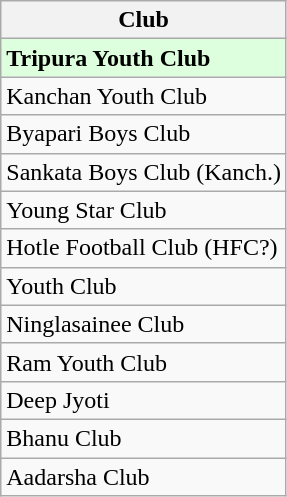<table class="wikitable" border="1">
<tr>
<th>Club</th>
</tr>
<tr bgcolor=#dfd>
<td><strong>Tripura Youth Club</strong></td>
</tr>
<tr>
<td>Kanchan Youth Club</td>
</tr>
<tr>
<td>Byapari Boys Club</td>
</tr>
<tr>
<td>Sankata Boys Club (Kanch.)</td>
</tr>
<tr>
<td>Young Star Club</td>
</tr>
<tr>
<td>Hotle Football Club (HFC?)</td>
</tr>
<tr>
<td>Youth Club</td>
</tr>
<tr>
<td>Ninglasainee Club</td>
</tr>
<tr>
<td>Ram Youth Club</td>
</tr>
<tr>
<td>Deep Jyoti</td>
</tr>
<tr>
<td>Bhanu Club</td>
</tr>
<tr>
<td>Aadarsha Club</td>
</tr>
</table>
